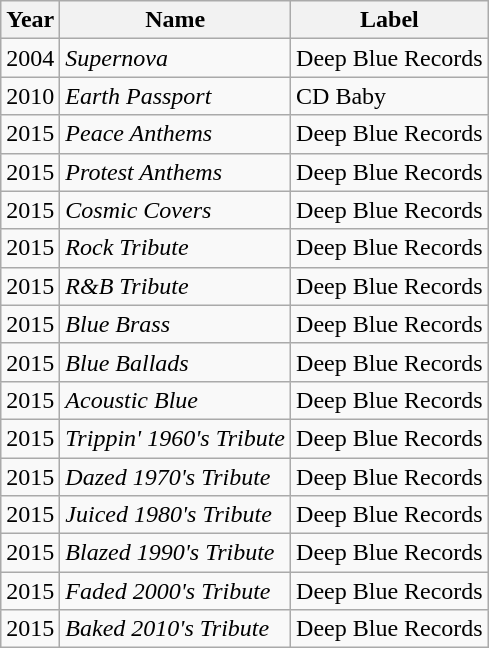<table class="wikitable">
<tr>
<th>Year</th>
<th>Name</th>
<th>Label</th>
</tr>
<tr>
<td>2004</td>
<td><em>Supernova</em></td>
<td>Deep Blue Records</td>
</tr>
<tr>
<td>2010</td>
<td><em>Earth  Passport</em></td>
<td>CD Baby</td>
</tr>
<tr>
<td>2015</td>
<td><em>Peace  Anthems</em></td>
<td>Deep  Blue Records</td>
</tr>
<tr>
<td>2015</td>
<td><em>Protest  Anthems</em></td>
<td>Deep  Blue Records</td>
</tr>
<tr>
<td>2015</td>
<td><em>Cosmic  Covers</em></td>
<td>Deep  Blue Records</td>
</tr>
<tr>
<td>2015</td>
<td><em>Rock  Tribute</em></td>
<td>Deep  Blue Records</td>
</tr>
<tr>
<td>2015</td>
<td><em>R&B Tribute</em></td>
<td>Deep  Blue Records</td>
</tr>
<tr>
<td>2015</td>
<td><em>Blue  Brass</em></td>
<td>Deep  Blue Records</td>
</tr>
<tr>
<td>2015</td>
<td><em>Blue  Ballads</em></td>
<td>Deep  Blue Records</td>
</tr>
<tr>
<td>2015</td>
<td><em>Acoustic  Blue</em></td>
<td>Deep  Blue Records</td>
</tr>
<tr>
<td>2015</td>
<td><em>Trippin'  1960's Tribute</em></td>
<td>Deep  Blue Records</td>
</tr>
<tr>
<td>2015</td>
<td><em>Dazed  1970's Tribute</em></td>
<td>Deep  Blue Records</td>
</tr>
<tr>
<td>2015</td>
<td><em>Juiced  1980's Tribute</em></td>
<td>Deep  Blue Records</td>
</tr>
<tr>
<td>2015</td>
<td><em>Blazed  1990's Tribute</em></td>
<td>Deep  Blue Records</td>
</tr>
<tr>
<td>2015</td>
<td><em>Faded  2000's Tribute</em></td>
<td>Deep  Blue Records</td>
</tr>
<tr>
<td>2015</td>
<td><em>Baked  2010's Tribute</em></td>
<td>Deep  Blue Records</td>
</tr>
</table>
